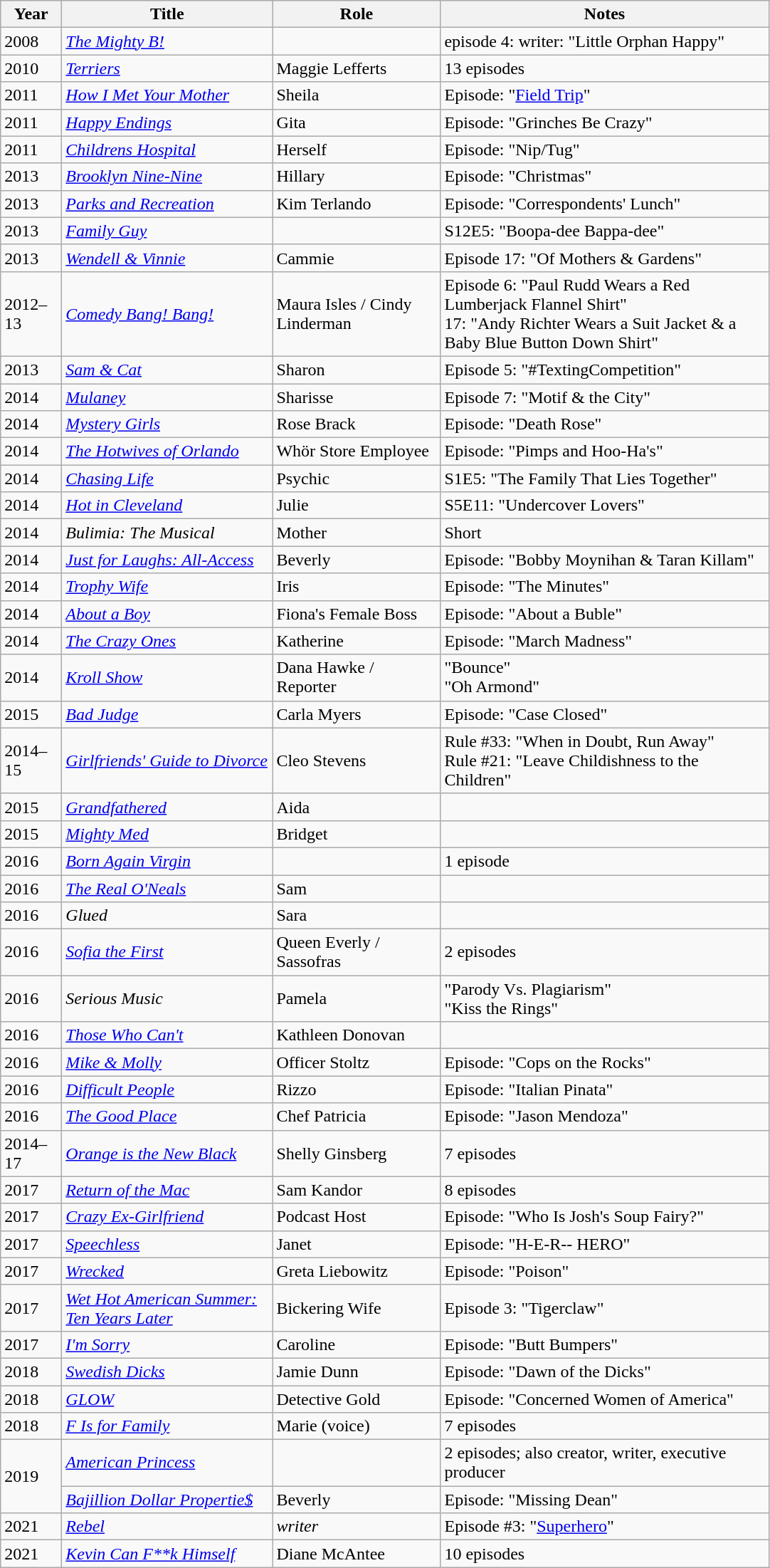<table class="wikitable sortable">
<tr>
<th style="width: 50px;">Year</th>
<th style="width: 190px;">Title</th>
<th style="width: 150px;">Role</th>
<th style="width: 300px;" class="unsortable">Notes</th>
</tr>
<tr>
<td>2008</td>
<td><em><a href='#'>The Mighty B!</a></em></td>
<td></td>
<td>episode 4: writer: "Little Orphan Happy"</td>
</tr>
<tr>
<td>2010</td>
<td><em><a href='#'>Terriers</a></em></td>
<td>Maggie Lefferts</td>
<td>13 episodes</td>
</tr>
<tr>
<td>2011</td>
<td><em><a href='#'>How I Met Your Mother</a></em></td>
<td>Sheila</td>
<td>Episode: "<a href='#'>Field Trip</a>"</td>
</tr>
<tr>
<td>2011</td>
<td><em><a href='#'>Happy Endings</a></em></td>
<td>Gita</td>
<td>Episode: "Grinches Be Crazy"</td>
</tr>
<tr>
<td>2011</td>
<td><em><a href='#'>Childrens Hospital</a></em></td>
<td>Herself</td>
<td>Episode: "Nip/Tug"</td>
</tr>
<tr>
<td>2013</td>
<td><em><a href='#'>Brooklyn Nine-Nine</a></em></td>
<td>Hillary</td>
<td>Episode: "Christmas"</td>
</tr>
<tr>
<td>2013</td>
<td><em><a href='#'>Parks and Recreation</a></em></td>
<td>Kim Terlando</td>
<td>Episode: "Correspondents' Lunch"</td>
</tr>
<tr>
<td>2013</td>
<td><em><a href='#'>Family Guy</a></em></td>
<td></td>
<td>S12E5: "Boopa-dee Bappa-dee"</td>
</tr>
<tr>
<td>2013</td>
<td><em><a href='#'>Wendell & Vinnie</a></em></td>
<td>Cammie</td>
<td>Episode 17: "Of Mothers & Gardens"</td>
</tr>
<tr>
<td>2012–13</td>
<td><em><a href='#'>Comedy Bang! Bang!</a></em></td>
<td>Maura Isles / Cindy Linderman</td>
<td>Episode 6: "Paul Rudd Wears a Red Lumberjack Flannel Shirt"<br>17: "Andy Richter Wears a Suit Jacket & a Baby Blue Button Down Shirt"</td>
</tr>
<tr>
<td>2013</td>
<td><em><a href='#'>Sam & Cat</a></em></td>
<td>Sharon</td>
<td>Episode 5: "#TextingCompetition"</td>
</tr>
<tr>
<td>2014</td>
<td><em><a href='#'>Mulaney</a></em></td>
<td>Sharisse</td>
<td>Episode 7: "Motif & the City"</td>
</tr>
<tr>
<td>2014</td>
<td><em><a href='#'>Mystery Girls</a></em></td>
<td>Rose Brack</td>
<td>Episode: "Death Rose"</td>
</tr>
<tr>
<td>2014</td>
<td><em><a href='#'>The Hotwives of Orlando</a></em></td>
<td>Whör Store Employee</td>
<td>Episode: "Pimps and Hoo-Ha's"</td>
</tr>
<tr>
<td>2014</td>
<td><em><a href='#'>Chasing Life</a></em></td>
<td>Psychic</td>
<td>S1E5: "The Family That Lies Together"</td>
</tr>
<tr>
<td>2014</td>
<td><em><a href='#'>Hot in Cleveland</a></em></td>
<td>Julie</td>
<td>S5E11: "Undercover Lovers"</td>
</tr>
<tr>
<td>2014</td>
<td><em>Bulimia: The Musical</em></td>
<td>Mother</td>
<td>Short</td>
</tr>
<tr>
<td>2014</td>
<td><em><a href='#'>Just for Laughs: All-Access</a></em></td>
<td>Beverly</td>
<td>Episode: "Bobby Moynihan & Taran Killam"</td>
</tr>
<tr>
<td>2014</td>
<td><em><a href='#'>Trophy Wife</a></em></td>
<td>Iris</td>
<td>Episode: "The Minutes"</td>
</tr>
<tr>
<td>2014</td>
<td><em><a href='#'>About a Boy</a></em></td>
<td>Fiona's Female Boss</td>
<td>Episode: "About a Buble"</td>
</tr>
<tr>
<td>2014</td>
<td><em><a href='#'>The Crazy Ones</a></em></td>
<td>Katherine</td>
<td>Episode: "March Madness"</td>
</tr>
<tr>
<td>2014</td>
<td><em><a href='#'>Kroll Show</a></em></td>
<td>Dana Hawke / Reporter</td>
<td>"Bounce"<br>"Oh Armond"</td>
</tr>
<tr>
<td>2015</td>
<td><em><a href='#'>Bad Judge</a></em></td>
<td>Carla Myers</td>
<td>Episode: "Case Closed"</td>
</tr>
<tr>
<td>2014–15</td>
<td><em><a href='#'>Girlfriends' Guide to Divorce</a></em></td>
<td>Cleo Stevens</td>
<td>Rule #33: "When in Doubt, Run Away"<br>Rule #21: "Leave Childishness to the Children"</td>
</tr>
<tr>
<td>2015</td>
<td><em><a href='#'>Grandfathered</a></em></td>
<td>Aida</td>
<td></td>
</tr>
<tr>
<td>2015</td>
<td><em><a href='#'>Mighty Med</a></em></td>
<td>Bridget</td>
<td></td>
</tr>
<tr>
<td>2016</td>
<td><em><a href='#'>Born Again Virgin</a></em></td>
<td></td>
<td>1 episode</td>
</tr>
<tr>
<td>2016</td>
<td><em><a href='#'>The Real O'Neals</a></em></td>
<td>Sam</td>
<td></td>
</tr>
<tr>
<td>2016</td>
<td><em>Glued</em></td>
<td>Sara</td>
<td></td>
</tr>
<tr>
<td>2016</td>
<td><em><a href='#'>Sofia the First</a></em></td>
<td>Queen Everly / Sassofras</td>
<td>2 episodes</td>
</tr>
<tr>
<td>2016</td>
<td><em>Serious Music</em></td>
<td>Pamela</td>
<td>"Parody Vs. Plagiarism"<br>"Kiss the Rings"</td>
</tr>
<tr>
<td>2016</td>
<td><em><a href='#'>Those Who Can't</a></em></td>
<td>Kathleen Donovan</td>
<td></td>
</tr>
<tr>
<td>2016</td>
<td><em><a href='#'>Mike & Molly</a></em></td>
<td>Officer Stoltz</td>
<td>Episode: "Cops on the Rocks"</td>
</tr>
<tr>
<td>2016</td>
<td><em><a href='#'>Difficult People</a></em></td>
<td>Rizzo</td>
<td>Episode: "Italian Pinata"</td>
</tr>
<tr>
<td>2016</td>
<td><em><a href='#'>The Good Place</a></em></td>
<td>Chef Patricia</td>
<td>Episode: "Jason Mendoza"</td>
</tr>
<tr>
<td>2014–17</td>
<td><em><a href='#'>Orange is the New Black</a></em></td>
<td>Shelly Ginsberg</td>
<td>7 episodes</td>
</tr>
<tr>
<td>2017</td>
<td><em><a href='#'>Return of the Mac</a></em></td>
<td>Sam Kandor</td>
<td>8 episodes</td>
</tr>
<tr>
<td>2017</td>
<td><em><a href='#'>Crazy Ex-Girlfriend</a></em></td>
<td>Podcast Host</td>
<td>Episode: "Who Is Josh's Soup Fairy?"</td>
</tr>
<tr>
<td>2017</td>
<td><em><a href='#'>Speechless</a></em></td>
<td>Janet</td>
<td>Episode: "H-E-R-- HERO"</td>
</tr>
<tr>
<td>2017</td>
<td><em><a href='#'>Wrecked</a></em></td>
<td>Greta Liebowitz</td>
<td>Episode: "Poison"</td>
</tr>
<tr>
<td>2017</td>
<td><em><a href='#'>Wet Hot American Summer: Ten Years Later</a></em></td>
<td>Bickering Wife</td>
<td>Episode 3: "Tigerclaw"</td>
</tr>
<tr>
<td>2017</td>
<td><em><a href='#'>I'm Sorry</a></em></td>
<td>Caroline</td>
<td>Episode: "Butt Bumpers"</td>
</tr>
<tr>
<td>2018</td>
<td><em><a href='#'>Swedish Dicks</a></em></td>
<td>Jamie Dunn</td>
<td>Episode: "Dawn of the Dicks"</td>
</tr>
<tr>
<td>2018</td>
<td><em><a href='#'>GLOW</a></em></td>
<td>Detective Gold</td>
<td>Episode: "Concerned Women of America"</td>
</tr>
<tr>
<td>2018</td>
<td><em><a href='#'>F Is for Family</a></em></td>
<td>Marie (voice)</td>
<td>7 episodes</td>
</tr>
<tr>
<td rowspan=2>2019</td>
<td><em><a href='#'>American Princess</a></em></td>
<td></td>
<td>2 episodes; also creator, writer, executive producer</td>
</tr>
<tr>
<td><em><a href='#'>Bajillion Dollar Propertie$</a></em></td>
<td>Beverly</td>
<td>Episode: "Missing Dean"</td>
</tr>
<tr>
<td>2021</td>
<td><em><a href='#'>Rebel</a></em></td>
<td><em>writer</em></td>
<td>Episode #3: "<a href='#'>Superhero</a>"</td>
</tr>
<tr>
<td>2021</td>
<td><em><a href='#'>Kevin Can F**k Himself</a></em></td>
<td>Diane McAntee</td>
<td>10 episodes</td>
</tr>
</table>
